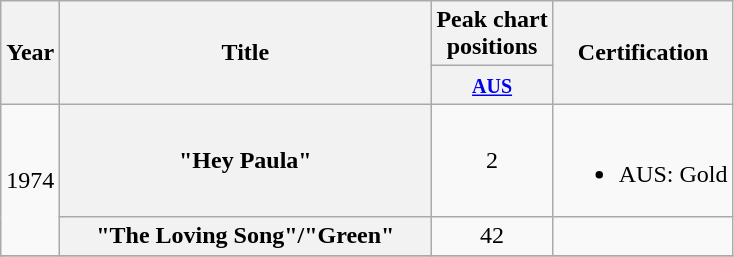<table class="wikitable plainrowheaders" style="text-align:center;" border="1">
<tr>
<th scope="col" rowspan="2">Year</th>
<th scope="col" rowspan="2" style="width:15em;">Title</th>
<th scope="col" colspan="1">Peak chart<br>positions</th>
<th scope="col" rowspan="2">Certification</th>
</tr>
<tr>
<th scope="col" style="text-align:center;"><small><a href='#'>AUS</a></small><br></th>
</tr>
<tr>
<td rowspan="2">1974</td>
<th scope="row">"Hey Paula" </th>
<td style="text-align:center;">2</td>
<td><br><ul><li>AUS: Gold</li></ul></td>
</tr>
<tr>
<th scope="row">"The Loving Song"/"Green"</th>
<td style="text-align:center;">42</td>
<td></td>
</tr>
<tr>
</tr>
</table>
